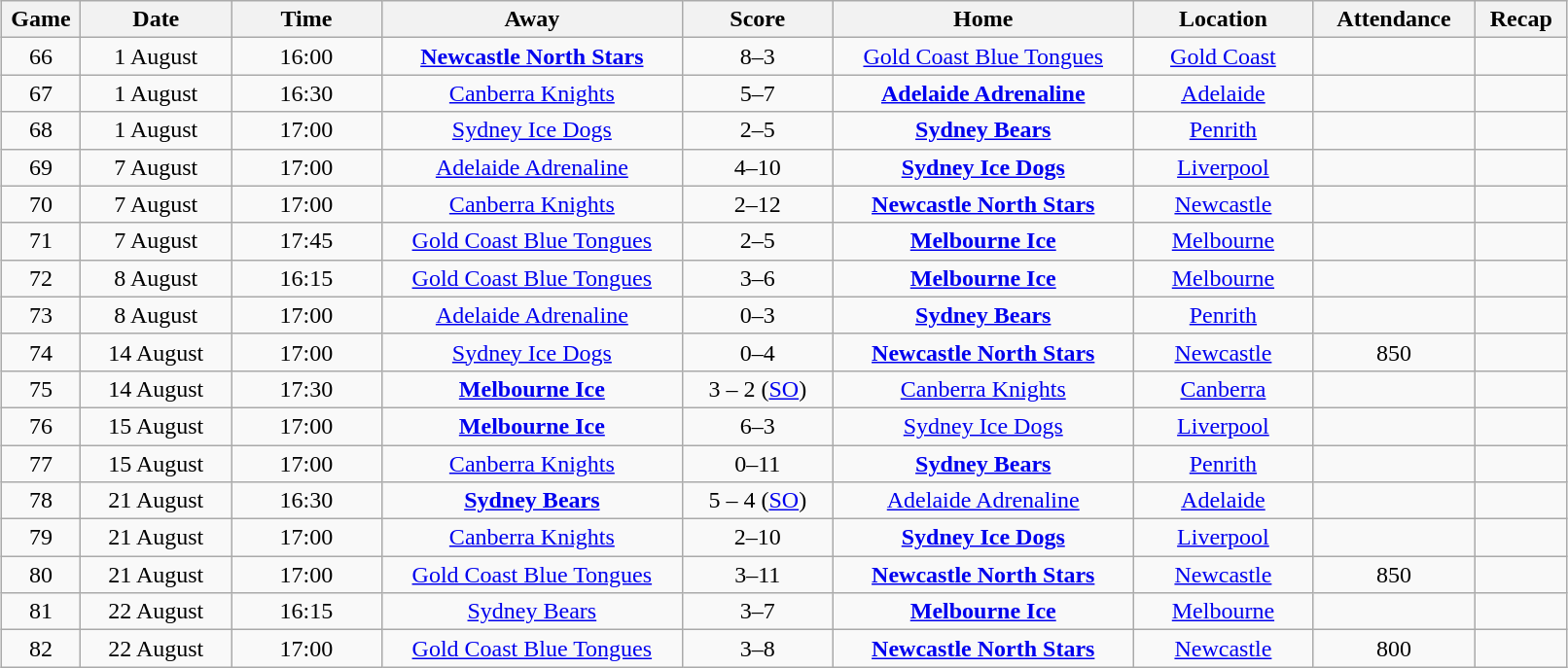<table class="wikitable" width="85%" style="margin: 1em auto 1em auto">
<tr>
<th width="1%">Game</th>
<th width="6%">Date</th>
<th width="6%">Time</th>
<th width="12%">Away</th>
<th width="6%">Score</th>
<th width="12%">Home</th>
<th width="7%">Location</th>
<th width="4%">Attendance</th>
<th width="2%">Recap</th>
</tr>
<tr align="center">
<td>66</td>
<td>1 August</td>
<td>16:00</td>
<td><strong><a href='#'>Newcastle North Stars</a></strong></td>
<td>8–3</td>
<td><a href='#'>Gold Coast Blue Tongues</a></td>
<td><a href='#'>Gold Coast</a></td>
<td></td>
<td></td>
</tr>
<tr align="center">
<td>67</td>
<td>1 August</td>
<td>16:30</td>
<td><a href='#'>Canberra Knights</a></td>
<td>5–7</td>
<td><strong><a href='#'>Adelaide Adrenaline</a></strong></td>
<td><a href='#'>Adelaide</a></td>
<td></td>
<td></td>
</tr>
<tr align="center">
<td>68</td>
<td>1 August</td>
<td>17:00</td>
<td><a href='#'>Sydney Ice Dogs</a></td>
<td>2–5</td>
<td><strong><a href='#'>Sydney Bears</a></strong></td>
<td><a href='#'>Penrith</a></td>
<td></td>
<td></td>
</tr>
<tr align="center">
<td>69</td>
<td>7 August</td>
<td>17:00</td>
<td><a href='#'>Adelaide Adrenaline</a></td>
<td>4–10</td>
<td><strong><a href='#'>Sydney Ice Dogs</a></strong></td>
<td><a href='#'>Liverpool</a></td>
<td></td>
<td></td>
</tr>
<tr align="center">
<td>70</td>
<td>7 August</td>
<td>17:00</td>
<td><a href='#'>Canberra Knights</a></td>
<td>2–12</td>
<td><strong><a href='#'>Newcastle North Stars</a></strong></td>
<td><a href='#'>Newcastle</a></td>
<td></td>
<td></td>
</tr>
<tr align="center">
<td>71</td>
<td>7 August</td>
<td>17:45</td>
<td><a href='#'>Gold Coast Blue Tongues</a></td>
<td>2–5</td>
<td><strong><a href='#'>Melbourne Ice</a></strong></td>
<td><a href='#'>Melbourne</a></td>
<td></td>
<td></td>
</tr>
<tr align="center">
<td>72</td>
<td>8 August</td>
<td>16:15</td>
<td><a href='#'>Gold Coast Blue Tongues</a></td>
<td>3–6</td>
<td><strong><a href='#'>Melbourne Ice</a></strong></td>
<td><a href='#'>Melbourne</a></td>
<td></td>
<td></td>
</tr>
<tr align="center">
<td>73</td>
<td>8 August</td>
<td>17:00</td>
<td><a href='#'>Adelaide Adrenaline</a></td>
<td>0–3</td>
<td><strong><a href='#'>Sydney Bears</a></strong></td>
<td><a href='#'>Penrith</a></td>
<td></td>
<td></td>
</tr>
<tr align="center">
<td>74</td>
<td>14 August</td>
<td>17:00</td>
<td><a href='#'>Sydney Ice Dogs</a></td>
<td>0–4</td>
<td><strong><a href='#'>Newcastle North Stars</a></strong></td>
<td><a href='#'>Newcastle</a></td>
<td>850</td>
<td></td>
</tr>
<tr align="center">
<td>75</td>
<td>14 August</td>
<td>17:30</td>
<td><strong><a href='#'>Melbourne Ice</a></strong></td>
<td>3 – 2 (<a href='#'>SO</a>)</td>
<td><a href='#'>Canberra Knights</a></td>
<td><a href='#'>Canberra</a></td>
<td></td>
<td></td>
</tr>
<tr align="center">
<td>76</td>
<td>15 August</td>
<td>17:00</td>
<td><strong><a href='#'>Melbourne Ice</a></strong></td>
<td>6–3</td>
<td><a href='#'>Sydney Ice Dogs</a></td>
<td><a href='#'>Liverpool</a></td>
<td></td>
<td></td>
</tr>
<tr align="center">
<td>77</td>
<td>15 August</td>
<td>17:00</td>
<td><a href='#'>Canberra Knights</a></td>
<td>0–11</td>
<td><strong><a href='#'>Sydney Bears</a></strong></td>
<td><a href='#'>Penrith</a></td>
<td></td>
<td></td>
</tr>
<tr align="center">
<td>78</td>
<td>21 August</td>
<td>16:30</td>
<td><strong><a href='#'>Sydney Bears</a></strong></td>
<td>5 – 4 (<a href='#'>SO</a>)</td>
<td><a href='#'>Adelaide Adrenaline</a></td>
<td><a href='#'>Adelaide</a></td>
<td></td>
<td></td>
</tr>
<tr align="center">
<td>79</td>
<td>21 August</td>
<td>17:00</td>
<td><a href='#'>Canberra Knights</a></td>
<td>2–10</td>
<td><strong><a href='#'>Sydney Ice Dogs</a></strong></td>
<td><a href='#'>Liverpool</a></td>
<td></td>
<td></td>
</tr>
<tr align="center">
<td>80</td>
<td>21 August</td>
<td>17:00</td>
<td><a href='#'>Gold Coast Blue Tongues</a></td>
<td>3–11</td>
<td><strong><a href='#'>Newcastle North Stars</a></strong></td>
<td><a href='#'>Newcastle</a></td>
<td>850</td>
<td></td>
</tr>
<tr align="center">
<td>81</td>
<td>22 August</td>
<td>16:15</td>
<td><a href='#'>Sydney Bears</a></td>
<td>3–7</td>
<td><strong><a href='#'>Melbourne Ice</a></strong></td>
<td><a href='#'>Melbourne</a></td>
<td></td>
<td></td>
</tr>
<tr align="center">
<td>82</td>
<td>22 August</td>
<td>17:00</td>
<td><a href='#'>Gold Coast Blue Tongues</a></td>
<td>3–8</td>
<td><strong><a href='#'>Newcastle North Stars</a></strong></td>
<td><a href='#'>Newcastle</a></td>
<td>800</td>
<td></td>
</tr>
</table>
